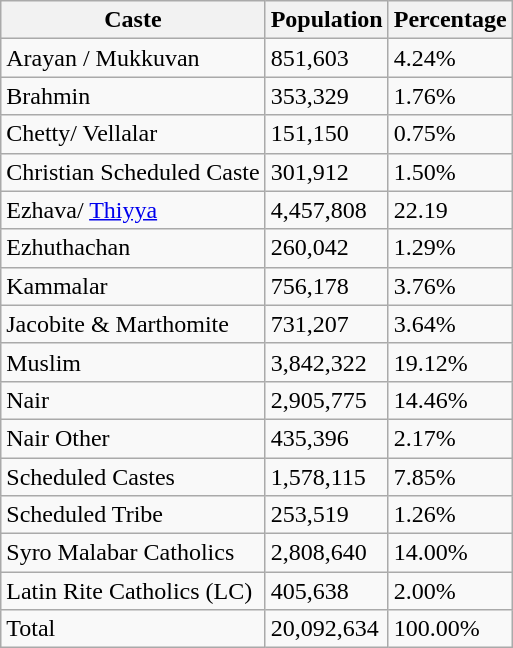<table class="wikitable">
<tr>
<th>Caste</th>
<th>Population</th>
<th>Percentage</th>
</tr>
<tr>
<td>Arayan / Mukkuvan</td>
<td>851,603</td>
<td>4.24%</td>
</tr>
<tr>
<td>Brahmin</td>
<td>353,329</td>
<td>1.76%</td>
</tr>
<tr>
<td>Chetty/ Vellalar</td>
<td>151,150</td>
<td>0.75%</td>
</tr>
<tr>
<td>Christian Scheduled Caste</td>
<td>301,912</td>
<td>1.50%</td>
</tr>
<tr>
<td>Ezhava/ <a href='#'>Thiyya</a></td>
<td>4,457,808</td>
<td>22.19</td>
</tr>
<tr>
<td>Ezhuthachan</td>
<td>260,042</td>
<td>1.29%</td>
</tr>
<tr>
<td>Kammalar</td>
<td>756,178</td>
<td>3.76%</td>
</tr>
<tr>
<td>Jacobite & Marthomite</td>
<td>731,207</td>
<td>3.64%</td>
</tr>
<tr>
<td>Muslim</td>
<td>3,842,322</td>
<td>19.12%</td>
</tr>
<tr>
<td>Nair</td>
<td>2,905,775</td>
<td>14.46%</td>
</tr>
<tr>
<td>Nair Other</td>
<td>435,396</td>
<td>2.17%</td>
</tr>
<tr>
<td>Scheduled Castes</td>
<td>1,578,115</td>
<td>7.85%</td>
</tr>
<tr>
<td>Scheduled Tribe</td>
<td>253,519</td>
<td>1.26%</td>
</tr>
<tr>
<td>Syro Malabar Catholics</td>
<td>2,808,640</td>
<td>14.00%</td>
</tr>
<tr>
<td>Latin Rite Catholics (LC)</td>
<td>405,638</td>
<td>2.00%</td>
</tr>
<tr>
<td>Total</td>
<td>20,092,634</td>
<td>100.00%</td>
</tr>
</table>
